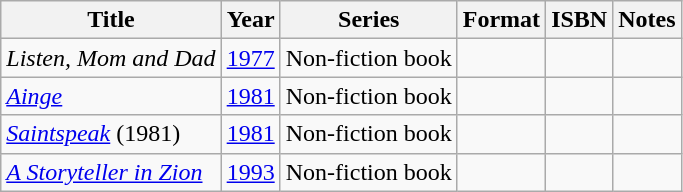<table class="wikitable sortable">
<tr>
<th>Title</th>
<th>Year</th>
<th>Series</th>
<th>Format</th>
<th>ISBN</th>
<th class="unsortable">Notes</th>
</tr>
<tr>
<td><em>Listen, Mom and Dad</em></td>
<td><a href='#'>1977</a></td>
<td>Non-fiction book</td>
<td></td>
<td></td>
<td></td>
</tr>
<tr>
<td><em><a href='#'>Ainge</a></em></td>
<td><a href='#'>1981</a></td>
<td>Non-fiction book</td>
<td></td>
<td></td>
<td></td>
</tr>
<tr>
<td><em><a href='#'>Saintspeak</a></em> (1981)</td>
<td><a href='#'>1981</a></td>
<td>Non-fiction book</td>
<td></td>
<td></td>
<td></td>
</tr>
<tr>
<td><em><a href='#'>A Storyteller in Zion</a></em></td>
<td><a href='#'>1993</a></td>
<td>Non-fiction book</td>
<td></td>
<td></td>
<td></td>
</tr>
</table>
